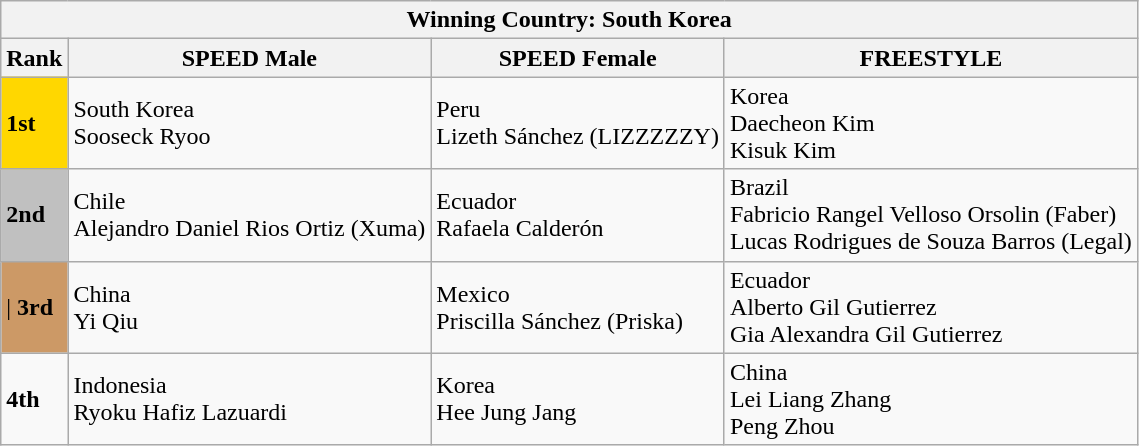<table class="wikitable">
<tr>
<th colspan="4">Winning Country:  South Korea</th>
</tr>
<tr>
<th>Rank</th>
<th>SPEED Male</th>
<th>SPEED Female</th>
<th>FREESTYLE</th>
</tr>
<tr>
<td style="background:gold;"> <strong>1st</strong></td>
<td> South Korea<br>Sooseck Ryoo</td>
<td> Peru<br>Lizeth Sánchez (LIZZZZZY)</td>
<td> Korea<br>Daecheon Kim<br>Kisuk Kim</td>
</tr>
<tr>
<td style="background:silver;"> <strong>2nd</strong></td>
<td> Chile<br>Alejandro Daniel Rios Ortiz (Xuma)</td>
<td> Ecuador<br>Rafaela Calderón</td>
<td> Brazil<br>Fabricio Rangel Velloso Orsolin (Faber)<br>Lucas Rodrigues de Souza Barros (Legal)</td>
</tr>
<tr>
<td style="background:#c96;">| <strong>3rd</strong></td>
<td> China<br>Yi Qiu</td>
<td> Mexico<br>Priscilla Sánchez (Priska)</td>
<td> Ecuador<br>Alberto Gil Gutierrez<br>Gia Alexandra Gil Gutierrez</td>
</tr>
<tr>
<td><strong>4th</strong></td>
<td> Indonesia<br>Ryoku Hafiz Lazuardi</td>
<td> Korea<br>Hee Jung Jang</td>
<td> China<br>Lei Liang Zhang<br>Peng Zhou</td>
</tr>
</table>
